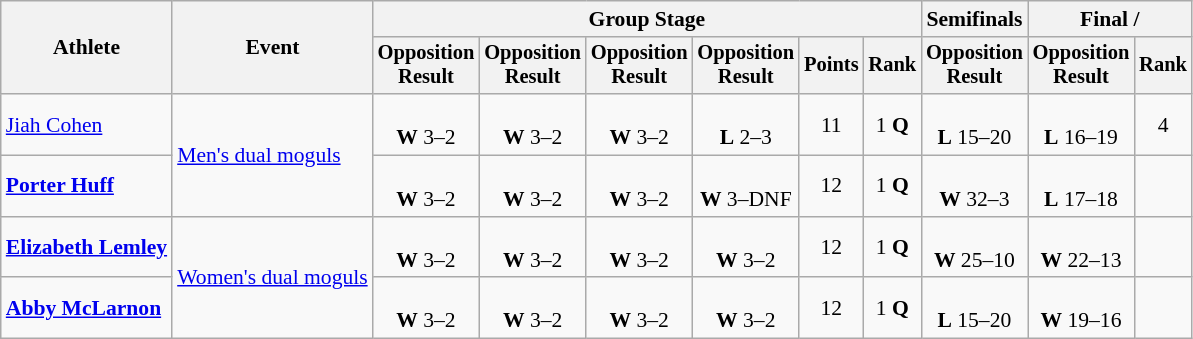<table class="wikitable" style="font-size:90%">
<tr>
<th rowspan="2">Athlete</th>
<th rowspan="2">Event</th>
<th colspan=6>Group Stage</th>
<th>Semifinals</th>
<th colspan=2>Final / </th>
</tr>
<tr style="font-size:95%">
<th>Opposition<br>Result</th>
<th>Opposition<br>Result</th>
<th>Opposition<br>Result</th>
<th>Opposition<br>Result</th>
<th>Points</th>
<th>Rank</th>
<th>Opposition<br>Result</th>
<th>Opposition<br>Result</th>
<th>Rank</th>
</tr>
<tr align=center>
<td align=left><a href='#'>Jiah Cohen</a></td>
<td align=left rowspan=2><a href='#'>Men's dual moguls</a></td>
<td><br><strong>W</strong> 3–2</td>
<td><br><strong>W</strong> 3–2</td>
<td><br><strong>W</strong> 3–2</td>
<td><br><strong>L</strong> 2–3</td>
<td>11</td>
<td>1 <strong>Q</strong></td>
<td><br><strong>L</strong> 15–20</td>
<td><br><strong>L</strong> 16–19</td>
<td>4</td>
</tr>
<tr align=center>
<td align=left><strong><a href='#'>Porter Huff</a></strong></td>
<td><br><strong>W</strong> 3–2</td>
<td><br><strong>W</strong> 3–2</td>
<td><br><strong>W</strong> 3–2</td>
<td><br><strong>W</strong> 3–DNF</td>
<td>12</td>
<td>1 <strong>Q</strong></td>
<td><br><strong>W</strong> 32–3</td>
<td><br><strong>L</strong> 17–18</td>
<td></td>
</tr>
<tr align=center>
<td align=left><strong><a href='#'>Elizabeth Lemley</a></strong></td>
<td align=left rowspan=2><a href='#'>Women's dual moguls</a></td>
<td><br><strong>W</strong> 3–2</td>
<td><br><strong>W</strong> 3–2</td>
<td><br><strong>W</strong> 3–2</td>
<td><br><strong>W</strong> 3–2</td>
<td>12</td>
<td>1 <strong>Q</strong></td>
<td><br><strong>W</strong> 25–10</td>
<td><br><strong>W</strong> 22–13</td>
<td></td>
</tr>
<tr align=center>
<td align=left><strong><a href='#'>Abby McLarnon</a></strong></td>
<td><br><strong>W</strong> 3–2</td>
<td><br><strong>W</strong> 3–2</td>
<td><br><strong>W</strong> 3–2</td>
<td><br><strong>W</strong> 3–2</td>
<td>12</td>
<td>1 <strong>Q</strong></td>
<td><br><strong>L</strong> 15–20</td>
<td><br><strong>W</strong> 19–16</td>
<td></td>
</tr>
</table>
